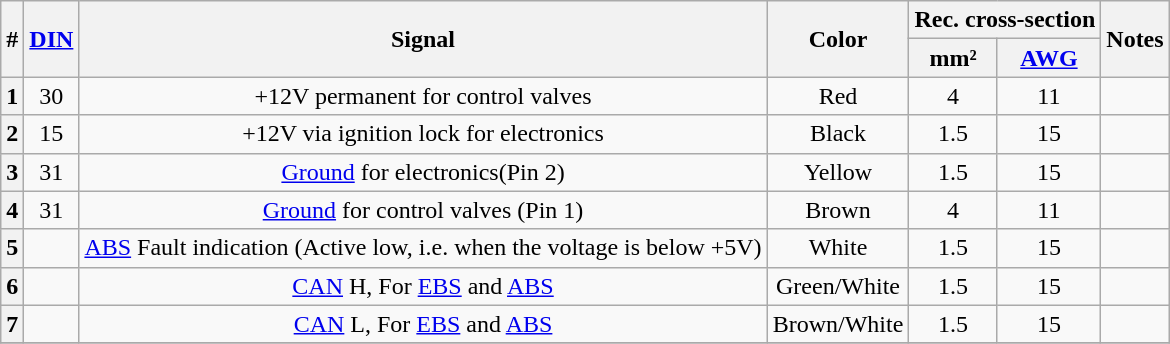<table class="wikitable sortable" style="text-align: center">
<tr>
<th rowspan="2">#</th>
<th rowspan="2"><a href='#'>DIN</a></th>
<th rowspan="2">Signal</th>
<th rowspan="2">Color</th>
<th colspan="2">Rec. cross-section</th>
<th rowspan="2">Notes</th>
</tr>
<tr>
<th>mm²</th>
<th><a href='#'>AWG</a></th>
</tr>
<tr>
<th>1</th>
<td>30</td>
<td>+12V permanent for control valves</td>
<td>Red</td>
<td>4</td>
<td>11</td>
<td></td>
</tr>
<tr>
<th>2</th>
<td>15</td>
<td>+12V via ignition lock for electronics</td>
<td>Black</td>
<td>1.5</td>
<td>15</td>
<td></td>
</tr>
<tr>
<th>3</th>
<td>31</td>
<td><a href='#'>Ground</a> for electronics(Pin 2)</td>
<td>Yellow</td>
<td>1.5</td>
<td>15</td>
<td></td>
</tr>
<tr>
<th>4</th>
<td>31</td>
<td><a href='#'>Ground</a> for control valves (Pin 1)</td>
<td>Brown</td>
<td>4</td>
<td>11</td>
<td></td>
</tr>
<tr>
<th>5</th>
<td></td>
<td><a href='#'>ABS</a> Fault indication (Active low, i.e. when the voltage is below +5V)</td>
<td>White</td>
<td>1.5</td>
<td>15</td>
<td></td>
</tr>
<tr>
<th>6</th>
<td></td>
<td><a href='#'>CAN</a> H, For <a href='#'>EBS</a> and <a href='#'>ABS</a></td>
<td>Green/White</td>
<td>1.5</td>
<td>15</td>
<td> </td>
</tr>
<tr>
<th>7</th>
<td></td>
<td><a href='#'>CAN</a> L, For <a href='#'>EBS</a> and <a href='#'>ABS</a></td>
<td>Brown/White</td>
<td>1.5</td>
<td>15</td>
<td> </td>
</tr>
<tr>
</tr>
</table>
